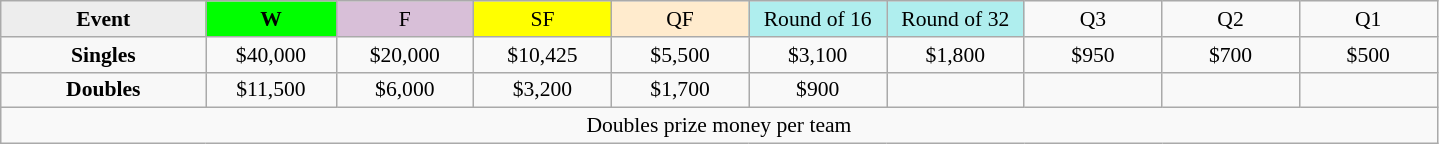<table class="wikitable" style="font-size:90%; text-align:center;">
<tr>
<td style="width:130px; background:#ededed;"><strong>Event</strong></td>
<td style="width:80px; background:lime;"><strong>W</strong></td>
<td style="width:85px; background:thistle;">F</td>
<td style="width:85px; background:#ffff00;">SF</td>
<td style="width:85px; background:#ffebcd;">QF</td>
<td style="width:85px; background:#afeeee;">Round of 16</td>
<td style="width:85px; background:#afeeee;">Round of 32</td>
<td style="width:85px;">Q3</td>
<td style="width:85px;">Q2</td>
<td style="width:85px;">Q1</td>
</tr>
<tr>
<td style="background:#f8f8f8;"><strong>Singles</strong></td>
<td>$40,000</td>
<td>$20,000</td>
<td>$10,425</td>
<td>$5,500</td>
<td>$3,100</td>
<td>$1,800</td>
<td>$950</td>
<td>$700</td>
<td>$500</td>
</tr>
<tr>
<td style="background:#f8f8f8;"><strong>Doubles</strong></td>
<td>$11,500</td>
<td>$6,000</td>
<td>$3,200</td>
<td>$1,700</td>
<td>$900</td>
<td></td>
<td></td>
<td></td>
<td></td>
</tr>
<tr>
<td colspan=10>Doubles prize money per team</td>
</tr>
</table>
